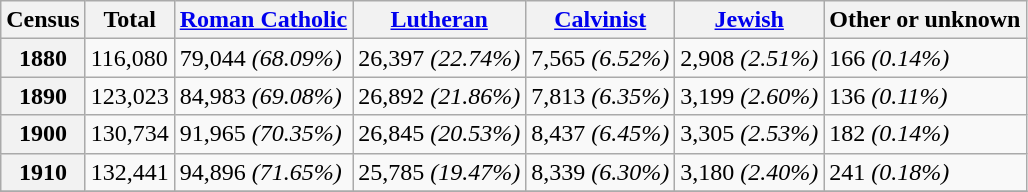<table class="wikitable">
<tr>
<th>Census</th>
<th>Total</th>
<th><a href='#'>Roman Catholic</a></th>
<th><a href='#'>Lutheran</a></th>
<th><a href='#'>Calvinist</a></th>
<th><a href='#'>Jewish</a></th>
<th>Other or unknown</th>
</tr>
<tr>
<th>1880</th>
<td>116,080</td>
<td>79,044 <em>(68.09%)</em></td>
<td>26,397 <em>(22.74%)</em></td>
<td>7,565 <em>(6.52%)</em></td>
<td>2,908 <em>(2.51%)</em></td>
<td>166 <em>(0.14%)</em></td>
</tr>
<tr>
<th>1890</th>
<td>123,023</td>
<td>84,983 <em>(69.08%)</em></td>
<td>26,892 <em>(21.86%)</em></td>
<td>7,813 <em>(6.35%)</em></td>
<td>3,199 <em>(2.60%)</em></td>
<td>136 <em>(0.11%)</em></td>
</tr>
<tr>
<th>1900</th>
<td>130,734</td>
<td>91,965 <em>(70.35%)</em></td>
<td>26,845 <em>(20.53%)</em></td>
<td>8,437 <em>(6.45%)</em></td>
<td>3,305 <em>(2.53%)</em></td>
<td>182 <em>(0.14%)</em></td>
</tr>
<tr>
<th>1910</th>
<td>132,441</td>
<td>94,896 <em>(71.65%)</em></td>
<td>25,785 <em>(19.47%)</em></td>
<td>8,339 <em>(6.30%)</em></td>
<td>3,180 <em>(2.40%)</em></td>
<td>241 <em>(0.18%)</em></td>
</tr>
<tr>
</tr>
</table>
